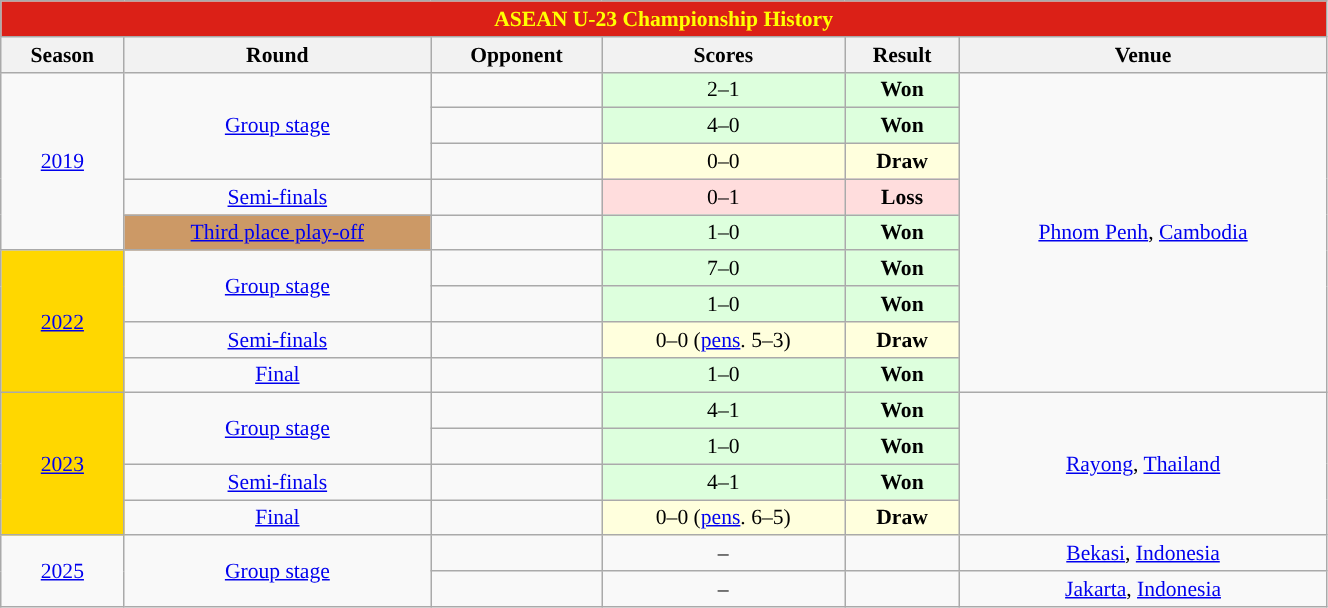<table class="wikitable collapsible collapsed" style="text-align:center; font-size:90%; width:70%;">
<tr>
<th colspan="6" style="background: #DB2017; color: #FFFF00;">ASEAN U-23 Championship History</th>
</tr>
<tr>
<th>Season</th>
<th>Round</th>
<th>Opponent</th>
<th>Scores</th>
<th>Result</th>
<th>Venue</th>
</tr>
<tr>
<td rowspan="5"><a href='#'>2019</a></td>
<td rowspan="3"><a href='#'>Group stage</a></td>
<td style="text-align:left"></td>
<td style="background:#dfd;">2–1</td>
<td style="background:#dfd;"><strong>Won</strong></td>
<td rowspan="9"> <a href='#'>Phnom Penh</a>, <a href='#'>Cambodia</a></td>
</tr>
<tr>
<td style="text-align:left"></td>
<td style="background:#dfd;">4–0</td>
<td style="background:#dfd;"><strong>Won</strong></td>
</tr>
<tr>
<td style="text-align:left"></td>
<td style="background:#ffd;">0–0</td>
<td style="background:#ffd;"><strong>Draw</strong></td>
</tr>
<tr>
<td rowspan="1"><a href='#'>Semi-finals</a></td>
<td style="text-align:left"></td>
<td style="background:#fdd;">0–1</td>
<td style="background:#fdd;"><strong>Loss</strong></td>
</tr>
<tr>
<td rowspan="1" style="background-color:#cc9966;"><a href='#'>Third place play-off</a></td>
<td style="text-align:left"></td>
<td style="background:#dfd;">1–0</td>
<td style="background:#dfd;"><strong>Won</strong></td>
</tr>
<tr>
<td rowspan="4" style="background-color:Gold;"><a href='#'>2022</a></td>
<td rowspan="2"><a href='#'>Group stage</a></td>
<td style="text-align:left"></td>
<td style="background:#dfd;">7–0</td>
<td style="background:#dfd;"><strong>Won</strong></td>
</tr>
<tr>
<td style="text-align:left"></td>
<td style="background:#dfd;">1–0</td>
<td style="background:#dfd;"><strong>Won</strong></td>
</tr>
<tr>
<td><a href='#'>Semi-finals</a></td>
<td style="text-align:left"></td>
<td style="background:#ffd;">0–0  (<a href='#'>pens</a>. 5–3)</td>
<td style="background:#ffd;"><strong>Draw</strong></td>
</tr>
<tr>
<td><a href='#'>Final</a></td>
<td style="text-align:left"></td>
<td style="background:#dfd;">1–0</td>
<td style="background:#dfd;"><strong>Won</strong></td>
</tr>
<tr>
<td rowspan="4" style="background-color:Gold;"><a href='#'>2023</a></td>
<td rowspan="2"><a href='#'>Group stage</a></td>
<td style="text-align:left"></td>
<td style="background:#dfd;">4–1</td>
<td style="background:#dfd;"><strong>Won</strong></td>
<td rowspan="4"> <a href='#'>Rayong</a>, <a href='#'>Thailand</a></td>
</tr>
<tr>
<td style="text-align:left"></td>
<td style="background:#dfd;">1–0</td>
<td style="background:#dfd;"><strong>Won</strong></td>
</tr>
<tr>
<td><a href='#'>Semi-finals</a></td>
<td style="text-align:left"></td>
<td style="background:#dfd;">4–1</td>
<td style="background:#dfd;"><strong>Won</strong></td>
</tr>
<tr>
<td><a href='#'>Final</a></td>
<td style="text-align:left"></td>
<td style="background:#ffd;">0–0  (<a href='#'>pens</a>. 6–5)</td>
<td style="background:#ffd;"><strong>Draw</strong></td>
</tr>
<tr>
<td rowspan="3"><a href='#'>2025</a></td>
<td rowspan="2"><a href='#'>Group stage</a></td>
<td style="text-align:left"></td>
<td>–</td>
<td></td>
<td> <a href='#'>Bekasi</a>, <a href='#'>Indonesia</a></td>
</tr>
<tr>
<td style="text-align:left"></td>
<td>–</td>
<td></td>
<td> <a href='#'>Jakarta</a>, <a href='#'>Indonesia</a></td>
</tr>
</table>
